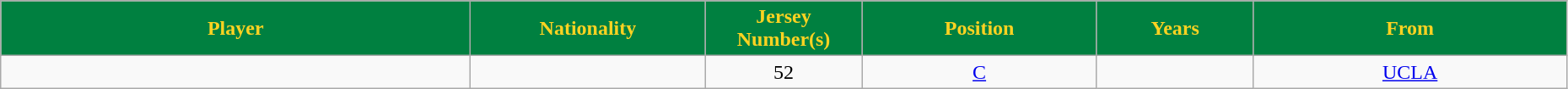<table class="wikitable" style="text-align:center" width="98%">
<tr>
<th style="background:#008040;color:#FFD321;" width="30%">Player</th>
<th style="background:#008040;color:#FFD321;" width="15%">Nationality</th>
<th style="background:#008040;color:#FFD321;" width="10%">Jersey Number(s)</th>
<th style="background:#008040;color:#FFD321;" width="15%">Position</th>
<th style="background:#008040;color:#FFD321;" width="10%">Years</th>
<th style="background:#008040;color:#FFD321;" width="20%">From</th>
</tr>
<tr>
<td></td>
<td></td>
<td>52</td>
<td><a href='#'>C</a></td>
<td></td>
<td><a href='#'>UCLA</a></td>
</tr>
</table>
